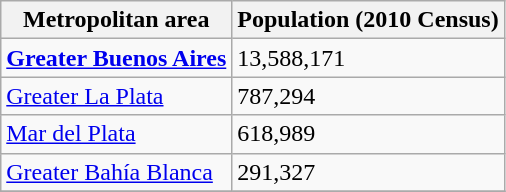<table class="wikitable sortable">
<tr>
<th>Metropolitan area</th>
<th>Population (2010 Census)</th>
</tr>
<tr>
<td><strong><a href='#'>Greater Buenos Aires</a></strong></td>
<td>13,588,171</td>
</tr>
<tr>
<td><a href='#'>Greater La Plata</a></td>
<td>787,294</td>
</tr>
<tr>
<td><a href='#'>Mar del Plata</a></td>
<td>618,989</td>
</tr>
<tr>
<td><a href='#'>Greater Bahía Blanca</a></td>
<td>291,327</td>
</tr>
<tr>
</tr>
</table>
